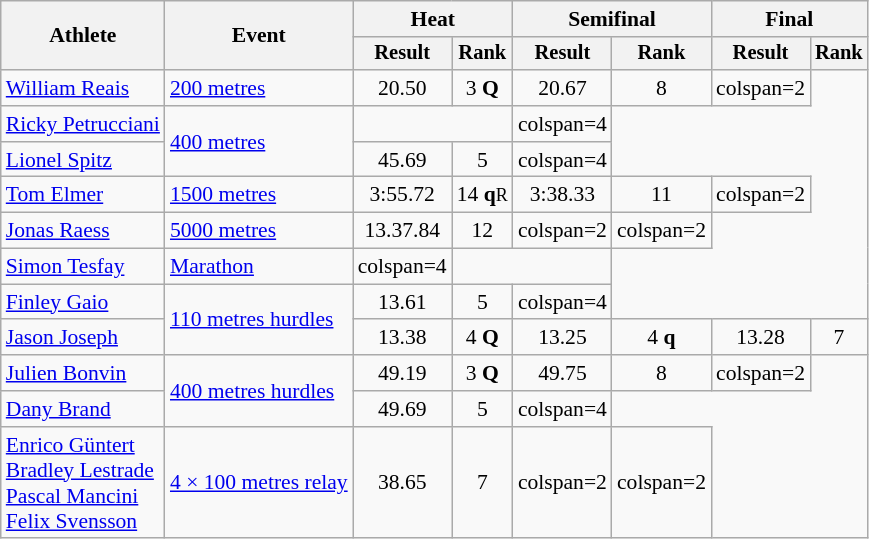<table class="wikitable" style="font-size:90%">
<tr>
<th rowspan="2">Athlete</th>
<th rowspan="2">Event</th>
<th colspan="2">Heat</th>
<th colspan="2">Semifinal</th>
<th colspan="2">Final</th>
</tr>
<tr style="font-size:95%">
<th>Result</th>
<th>Rank</th>
<th>Result</th>
<th>Rank</th>
<th>Result</th>
<th>Rank</th>
</tr>
<tr align=center>
<td align=left><a href='#'>William Reais</a></td>
<td align=left><a href='#'>200 metres</a></td>
<td>20.50</td>
<td>3 <strong>Q</strong></td>
<td>20.67</td>
<td>8</td>
<td>colspan=2 </td>
</tr>
<tr align=center>
<td align=left><a href='#'>Ricky Petrucciani</a></td>
<td align=left rowspan=2><a href='#'>400 metres</a></td>
<td colspan=2></td>
<td>colspan=4 </td>
</tr>
<tr align=center>
<td align=left><a href='#'>Lionel Spitz</a></td>
<td>45.69</td>
<td>5</td>
<td>colspan=4 </td>
</tr>
<tr align=center>
<td align=left><a href='#'>Tom Elmer</a></td>
<td align=left><a href='#'>1500 metres</a></td>
<td>3:55.72</td>
<td>14 <strong>q</strong><small>R</small></td>
<td>3:38.33</td>
<td>11</td>
<td>colspan=2 </td>
</tr>
<tr align=center>
<td align=left><a href='#'>Jonas Raess</a></td>
<td align=left><a href='#'>5000 metres</a></td>
<td>13.37.84</td>
<td>12</td>
<td>colspan=2 </td>
<td>colspan=2 </td>
</tr>
<tr align=center>
<td align=left><a href='#'>Simon Tesfay</a></td>
<td align=left><a href='#'>Marathon</a></td>
<td>colspan=4 </td>
<td colspan=2></td>
</tr>
<tr align=center>
<td align=left><a href='#'>Finley Gaio</a></td>
<td align=left rowspan=2><a href='#'>110 metres hurdles</a></td>
<td>13.61</td>
<td>5</td>
<td>colspan=4 </td>
</tr>
<tr align=center>
<td align=left><a href='#'>Jason Joseph</a></td>
<td>13.38</td>
<td>4 <strong>Q</strong></td>
<td>13.25</td>
<td>4 <strong>q</strong></td>
<td>13.28</td>
<td>7</td>
</tr>
<tr align=center>
<td align=left><a href='#'>Julien Bonvin</a></td>
<td align=left rowspan=2><a href='#'>400 metres hurdles</a></td>
<td>49.19 </td>
<td>3 <strong>Q</strong></td>
<td>49.75</td>
<td>8</td>
<td>colspan=2 </td>
</tr>
<tr align=center>
<td align=left><a href='#'>Dany Brand</a></td>
<td>49.69</td>
<td>5</td>
<td>colspan=4 </td>
</tr>
<tr align=center>
<td align=left><a href='#'>Enrico Güntert</a><br><a href='#'>Bradley Lestrade</a><br><a href='#'>Pascal Mancini</a><br><a href='#'>Felix Svensson</a></td>
<td align=left><a href='#'>4 × 100 metres relay</a></td>
<td>38.65</td>
<td>7</td>
<td>colspan=2 </td>
<td>colspan=2 </td>
</tr>
</table>
